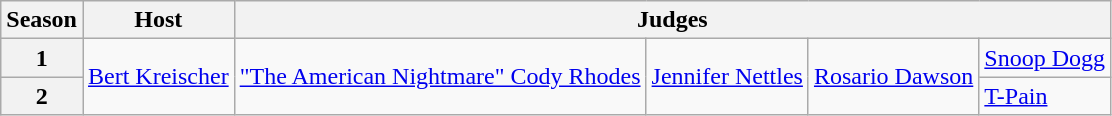<table class="wikitable">
<tr>
<th>Season</th>
<th>Host</th>
<th colspan="4">Judges</th>
</tr>
<tr>
<th>1</th>
<td rowspan="2"><a href='#'>Bert Kreischer</a></td>
<td rowspan="2"><a href='#'>"The American Nightmare" Cody Rhodes</a></td>
<td rowspan="2"><a href='#'>Jennifer Nettles</a></td>
<td rowspan="2"><a href='#'>Rosario Dawson</a></td>
<td><a href='#'>Snoop Dogg</a></td>
</tr>
<tr>
<th>2</th>
<td><a href='#'>T-Pain</a></td>
</tr>
</table>
